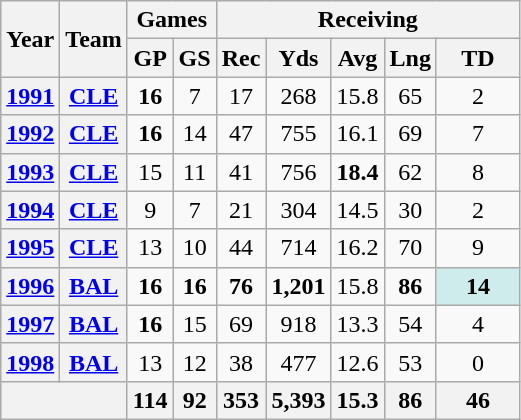<table class="wikitable" style="text-align:center">
<tr>
<th rowspan="2">Year</th>
<th rowspan="2">Team</th>
<th colspan="2">Games</th>
<th colspan="5">Receiving</th>
</tr>
<tr>
<th>GP</th>
<th>GS</th>
<th>Rec</th>
<th>Yds</th>
<th>Avg</th>
<th>Lng</th>
<th>TD</th>
</tr>
<tr>
<th><a href='#'>1991</a></th>
<th><a href='#'>CLE</a></th>
<td><strong>16</strong></td>
<td>7</td>
<td>17</td>
<td>268</td>
<td>15.8</td>
<td>65</td>
<td>2</td>
</tr>
<tr>
<th><a href='#'>1992</a></th>
<th><a href='#'>CLE</a></th>
<td><strong>16</strong></td>
<td>14</td>
<td>47</td>
<td>755</td>
<td>16.1</td>
<td>69</td>
<td>7</td>
</tr>
<tr>
<th><a href='#'>1993</a></th>
<th><a href='#'>CLE</a></th>
<td>15</td>
<td>11</td>
<td>41</td>
<td>756</td>
<td><strong>18.4</strong></td>
<td>62</td>
<td>8</td>
</tr>
<tr>
<th><a href='#'>1994</a></th>
<th><a href='#'>CLE</a></th>
<td>9</td>
<td>7</td>
<td>21</td>
<td>304</td>
<td>14.5</td>
<td>30</td>
<td>2</td>
</tr>
<tr>
<th><a href='#'>1995</a></th>
<th><a href='#'>CLE</a></th>
<td>13</td>
<td>10</td>
<td>44</td>
<td>714</td>
<td>16.2</td>
<td>70</td>
<td>9</td>
</tr>
<tr>
<th><a href='#'>1996</a></th>
<th><a href='#'>BAL</a></th>
<td><strong>16</strong></td>
<td><strong>16</strong></td>
<td><strong>76</strong></td>
<td><strong>1,201</strong></td>
<td>15.8</td>
<td><strong>86</strong></td>
<td style="background:#cfecec; width:3em;"><strong>14</strong></td>
</tr>
<tr>
<th><a href='#'>1997</a></th>
<th><a href='#'>BAL</a></th>
<td><strong>16</strong></td>
<td>15</td>
<td>69</td>
<td>918</td>
<td>13.3</td>
<td>54</td>
<td>4</td>
</tr>
<tr>
<th><a href='#'>1998</a></th>
<th><a href='#'>BAL</a></th>
<td>13</td>
<td>12</td>
<td>38</td>
<td>477</td>
<td>12.6</td>
<td>53</td>
<td>0</td>
</tr>
<tr>
<th colspan="2"></th>
<th>114</th>
<th>92</th>
<th>353</th>
<th>5,393</th>
<th>15.3</th>
<th>86</th>
<th>46</th>
</tr>
</table>
